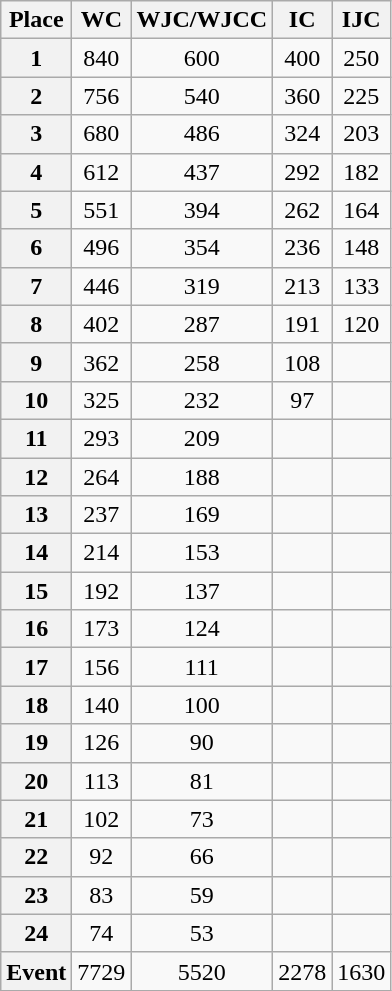<table class="wikitable sortable" style="text-align: center;">
<tr>
<th>Place</th>
<th>WC</th>
<th>WJC/WJCC</th>
<th>IC</th>
<th>IJC</th>
</tr>
<tr>
<th>1</th>
<td>840</td>
<td>600</td>
<td>400</td>
<td>250</td>
</tr>
<tr>
<th>2</th>
<td>756</td>
<td>540</td>
<td>360</td>
<td>225</td>
</tr>
<tr>
<th>3</th>
<td>680</td>
<td>486</td>
<td>324</td>
<td>203</td>
</tr>
<tr>
<th>4</th>
<td>612</td>
<td>437</td>
<td>292</td>
<td>182</td>
</tr>
<tr>
<th>5</th>
<td>551</td>
<td>394</td>
<td>262</td>
<td>164</td>
</tr>
<tr>
<th>6</th>
<td>496</td>
<td>354</td>
<td>236</td>
<td>148</td>
</tr>
<tr>
<th>7</th>
<td>446</td>
<td>319</td>
<td>213</td>
<td>133</td>
</tr>
<tr>
<th>8</th>
<td>402</td>
<td>287</td>
<td>191</td>
<td>120</td>
</tr>
<tr>
<th>9</th>
<td>362</td>
<td>258</td>
<td>108</td>
<td></td>
</tr>
<tr>
<th>10</th>
<td>325</td>
<td>232</td>
<td>97</td>
<td></td>
</tr>
<tr>
<th>11</th>
<td>293</td>
<td>209</td>
<td></td>
<td></td>
</tr>
<tr>
<th>12</th>
<td>264</td>
<td>188</td>
<td></td>
<td></td>
</tr>
<tr>
<th>13</th>
<td>237</td>
<td>169</td>
<td></td>
<td></td>
</tr>
<tr>
<th>14</th>
<td>214</td>
<td>153</td>
<td></td>
<td></td>
</tr>
<tr>
<th>15</th>
<td>192</td>
<td>137</td>
<td></td>
<td></td>
</tr>
<tr>
<th>16</th>
<td>173</td>
<td>124</td>
<td></td>
<td></td>
</tr>
<tr>
<th>17</th>
<td>156</td>
<td>111</td>
<td></td>
<td></td>
</tr>
<tr>
<th>18</th>
<td>140</td>
<td>100</td>
<td></td>
<td></td>
</tr>
<tr>
<th>19</th>
<td>126</td>
<td>90</td>
<td></td>
<td></td>
</tr>
<tr>
<th>20</th>
<td>113</td>
<td>81</td>
<td></td>
<td></td>
</tr>
<tr>
<th>21</th>
<td>102</td>
<td>73</td>
<td></td>
<td></td>
</tr>
<tr>
<th>22</th>
<td>92</td>
<td>66</td>
<td></td>
<td></td>
</tr>
<tr>
<th>23</th>
<td>83</td>
<td>59</td>
<td></td>
<td></td>
</tr>
<tr>
<th>24</th>
<td>74</td>
<td>53</td>
<td></td>
<td></td>
</tr>
<tr>
<th>Event</th>
<td>7729</td>
<td>5520</td>
<td>2278</td>
<td>1630</td>
</tr>
</table>
